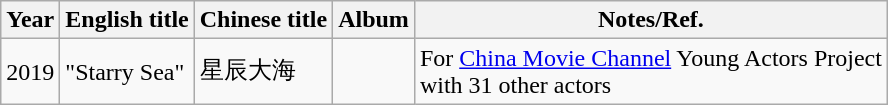<table class="wikitable">
<tr>
<th>Year</th>
<th>English title</th>
<th>Chinese title</th>
<th>Album</th>
<th>Notes/Ref.</th>
</tr>
<tr>
<td>2019</td>
<td>"Starry Sea"</td>
<td>星辰大海</td>
<td></td>
<td>For <a href='#'>China Movie Channel</a> Young Actors Project<br>with 31 other actors</td>
</tr>
</table>
